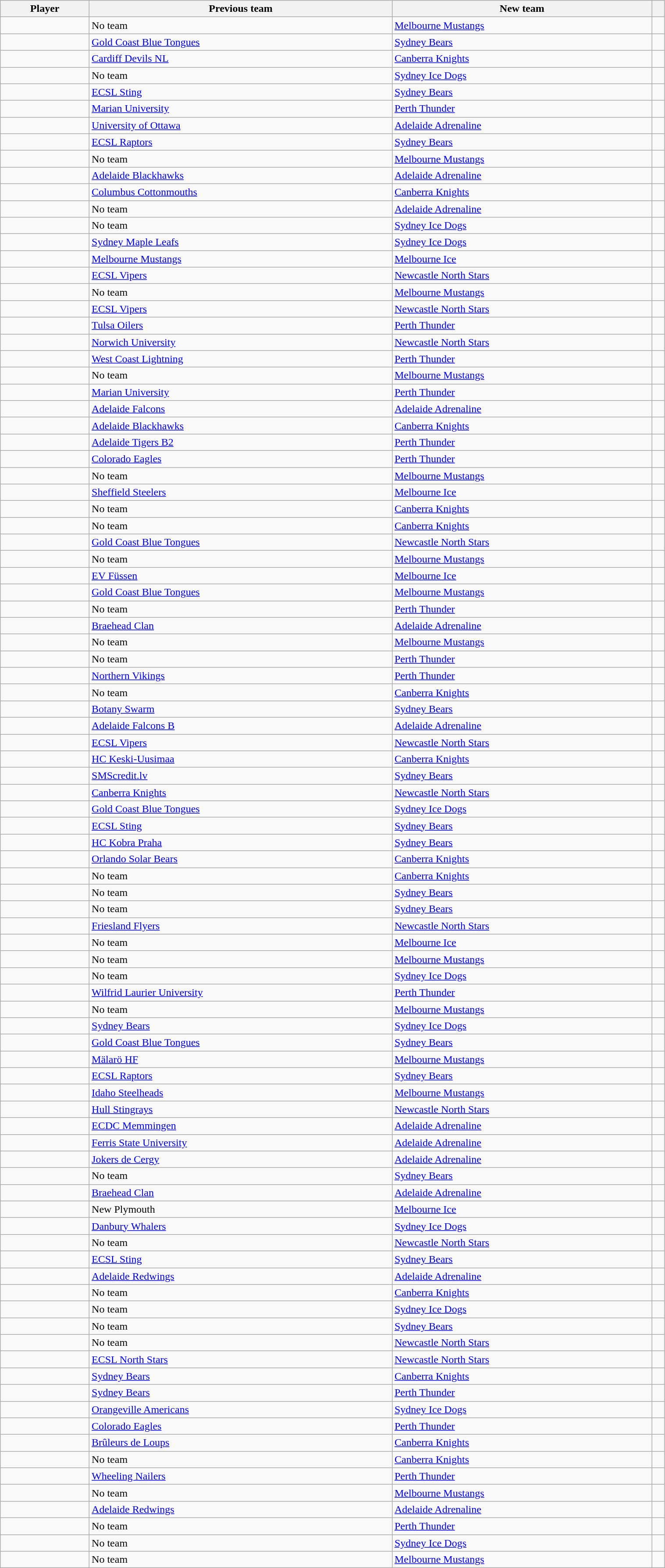<table class="sortable wikitable" width=80% font-size=90%>
<tr>
<th>Player</th>
<th>Previous team</th>
<th>New team</th>
<th class="unsortable"></th>
</tr>
<tr>
<td> </td>
<td>No team</td>
<td><a href='#'>Melbourne Mustangs</a></td>
<td></td>
</tr>
<tr>
<td> </td>
<td><a href='#'>Gold Coast Blue Tongues</a></td>
<td><a href='#'>Sydney Bears</a></td>
<td></td>
</tr>
<tr>
<td> </td>
<td><a href='#'>Cardiff Devils NL</a></td>
<td><a href='#'>Canberra Knights</a></td>
<td></td>
</tr>
<tr>
<td> </td>
<td>No team</td>
<td><a href='#'>Sydney Ice Dogs</a></td>
<td></td>
</tr>
<tr>
<td> </td>
<td><a href='#'>ECSL Sting</a></td>
<td><a href='#'>Sydney Bears</a></td>
<td></td>
</tr>
<tr>
<td> </td>
<td><a href='#'>Marian University</a></td>
<td><a href='#'>Perth Thunder</a></td>
<td></td>
</tr>
<tr>
<td> </td>
<td><a href='#'>University of Ottawa</a></td>
<td><a href='#'>Adelaide Adrenaline</a></td>
<td></td>
</tr>
<tr>
<td> </td>
<td><a href='#'>ECSL Raptors</a></td>
<td><a href='#'>Sydney Bears</a></td>
<td></td>
</tr>
<tr>
<td> </td>
<td>No team</td>
<td><a href='#'>Melbourne Mustangs</a></td>
<td></td>
</tr>
<tr>
<td> </td>
<td><a href='#'>Adelaide Blackhawks</a></td>
<td><a href='#'>Adelaide Adrenaline</a></td>
<td></td>
</tr>
<tr>
<td> </td>
<td><a href='#'>Columbus Cottonmouths</a></td>
<td><a href='#'>Canberra Knights</a></td>
<td></td>
</tr>
<tr>
<td> </td>
<td>No team</td>
<td><a href='#'>Adelaide Adrenaline</a></td>
<td></td>
</tr>
<tr>
<td> </td>
<td>No team</td>
<td><a href='#'>Sydney Ice Dogs</a></td>
<td></td>
</tr>
<tr>
<td> </td>
<td><a href='#'>Sydney Maple Leafs</a></td>
<td><a href='#'>Sydney Ice Dogs</a></td>
<td></td>
</tr>
<tr>
<td> </td>
<td><a href='#'>Melbourne Mustangs</a></td>
<td><a href='#'>Melbourne Ice</a></td>
<td></td>
</tr>
<tr>
<td> </td>
<td><a href='#'>ECSL Vipers</a></td>
<td><a href='#'>Newcastle North Stars</a></td>
<td></td>
</tr>
<tr>
<td> </td>
<td>No team</td>
<td><a href='#'>Melbourne Mustangs</a></td>
<td></td>
</tr>
<tr>
<td> </td>
<td><a href='#'>ECSL Vipers</a></td>
<td><a href='#'>Newcastle North Stars</a></td>
<td></td>
</tr>
<tr>
<td> </td>
<td><a href='#'>Tulsa Oilers</a></td>
<td><a href='#'>Perth Thunder</a></td>
<td></td>
</tr>
<tr>
<td> </td>
<td><a href='#'>Norwich University</a></td>
<td><a href='#'>Newcastle North Stars</a></td>
<td></td>
</tr>
<tr>
<td> </td>
<td><a href='#'>West Coast Lightning</a></td>
<td><a href='#'>Perth Thunder</a></td>
<td></td>
</tr>
<tr>
<td> </td>
<td>No team</td>
<td><a href='#'>Melbourne Mustangs</a></td>
<td></td>
</tr>
<tr>
<td> </td>
<td><a href='#'>Marian University</a></td>
<td><a href='#'>Perth Thunder</a></td>
<td></td>
</tr>
<tr>
<td> </td>
<td><a href='#'>Adelaide Falcons</a></td>
<td><a href='#'>Adelaide Adrenaline</a></td>
<td></td>
</tr>
<tr>
<td> </td>
<td><a href='#'>Adelaide Blackhawks</a></td>
<td><a href='#'>Canberra Knights</a></td>
<td></td>
</tr>
<tr>
<td> </td>
<td><a href='#'>Adelaide Tigers B2</a></td>
<td><a href='#'>Perth Thunder</a></td>
<td></td>
</tr>
<tr>
<td> </td>
<td><a href='#'>Colorado Eagles</a></td>
<td><a href='#'>Perth Thunder</a></td>
<td></td>
</tr>
<tr>
<td> </td>
<td>No team</td>
<td><a href='#'>Melbourne Mustangs</a></td>
<td></td>
</tr>
<tr>
<td> </td>
<td><a href='#'>Sheffield Steelers</a></td>
<td><a href='#'>Melbourne Ice</a></td>
<td></td>
</tr>
<tr>
<td> </td>
<td>No team</td>
<td><a href='#'>Canberra Knights</a></td>
<td></td>
</tr>
<tr>
<td> </td>
<td>No team</td>
<td><a href='#'>Canberra Knights</a></td>
<td></td>
</tr>
<tr>
<td> </td>
<td><a href='#'>Gold Coast Blue Tongues</a></td>
<td><a href='#'>Newcastle North Stars</a></td>
<td></td>
</tr>
<tr>
<td> </td>
<td>No team</td>
<td><a href='#'>Melbourne Mustangs</a></td>
<td></td>
</tr>
<tr>
<td> </td>
<td><a href='#'>EV Füssen</a></td>
<td><a href='#'>Melbourne Ice</a></td>
<td></td>
</tr>
<tr>
<td> </td>
<td><a href='#'>Gold Coast Blue Tongues</a></td>
<td><a href='#'>Melbourne Mustangs</a></td>
<td></td>
</tr>
<tr>
<td> </td>
<td>No team</td>
<td><a href='#'>Perth Thunder</a></td>
<td></td>
</tr>
<tr>
<td> </td>
<td><a href='#'>Braehead Clan</a></td>
<td><a href='#'>Adelaide Adrenaline</a></td>
<td></td>
</tr>
<tr>
<td> </td>
<td>No team</td>
<td><a href='#'>Melbourne Mustangs</a></td>
<td></td>
</tr>
<tr>
<td> </td>
<td>No team</td>
<td><a href='#'>Perth Thunder</a></td>
<td></td>
</tr>
<tr>
<td> </td>
<td><a href='#'>Northern Vikings</a></td>
<td><a href='#'>Perth Thunder</a></td>
<td></td>
</tr>
<tr>
<td> </td>
<td>No team</td>
<td><a href='#'>Canberra Knights</a></td>
<td></td>
</tr>
<tr>
<td> </td>
<td><a href='#'>Botany Swarm</a></td>
<td><a href='#'>Sydney Bears</a></td>
<td></td>
</tr>
<tr>
<td> </td>
<td><a href='#'>Adelaide Falcons B</a></td>
<td><a href='#'>Adelaide Adrenaline</a></td>
<td></td>
</tr>
<tr>
<td> </td>
<td><a href='#'>ECSL Vipers</a></td>
<td><a href='#'>Newcastle North Stars</a></td>
<td></td>
</tr>
<tr>
<td> </td>
<td><a href='#'>HC Keski-Uusimaa</a></td>
<td><a href='#'>Canberra Knights</a></td>
<td></td>
</tr>
<tr>
<td> </td>
<td><a href='#'>SMScredit.lv</a></td>
<td><a href='#'>Sydney Bears</a></td>
<td></td>
</tr>
<tr>
<td> </td>
<td><a href='#'>Canberra Knights</a></td>
<td><a href='#'>Newcastle North Stars</a></td>
<td></td>
</tr>
<tr>
<td> </td>
<td><a href='#'>Gold Coast Blue Tongues</a></td>
<td><a href='#'>Sydney Ice Dogs</a></td>
<td></td>
</tr>
<tr>
<td> </td>
<td><a href='#'>ECSL Sting</a></td>
<td><a href='#'>Sydney Bears</a></td>
<td></td>
</tr>
<tr>
<td> </td>
<td><a href='#'>HC Kobra Praha</a></td>
<td><a href='#'>Sydney Bears</a></td>
<td></td>
</tr>
<tr>
<td> </td>
<td><a href='#'>Orlando Solar Bears</a></td>
<td><a href='#'>Canberra Knights</a></td>
<td></td>
</tr>
<tr>
<td> </td>
<td>No team</td>
<td><a href='#'>Canberra Knights</a></td>
<td></td>
</tr>
<tr>
<td> </td>
<td>No team</td>
<td><a href='#'>Sydney Bears</a></td>
<td></td>
</tr>
<tr>
<td> </td>
<td>No team</td>
<td><a href='#'>Sydney Bears</a></td>
<td></td>
</tr>
<tr>
<td> </td>
<td><a href='#'>Friesland Flyers</a></td>
<td><a href='#'>Newcastle North Stars</a></td>
<td></td>
</tr>
<tr>
<td> </td>
<td>No team</td>
<td><a href='#'>Melbourne Ice</a></td>
<td></td>
</tr>
<tr>
<td> </td>
<td>No team</td>
<td><a href='#'>Melbourne Mustangs</a></td>
<td></td>
</tr>
<tr>
<td> </td>
<td>No team</td>
<td><a href='#'>Sydney Ice Dogs</a></td>
<td></td>
</tr>
<tr>
<td> </td>
<td><a href='#'>Wilfrid Laurier University</a></td>
<td><a href='#'>Perth Thunder</a></td>
<td></td>
</tr>
<tr>
<td> </td>
<td>No team</td>
<td><a href='#'>Melbourne Mustangs</a></td>
<td></td>
</tr>
<tr>
<td> </td>
<td><a href='#'>Sydney Bears</a></td>
<td><a href='#'>Sydney Ice Dogs</a></td>
<td></td>
</tr>
<tr>
<td> </td>
<td><a href='#'>Gold Coast Blue Tongues</a></td>
<td><a href='#'>Sydney Bears</a></td>
<td></td>
</tr>
<tr>
<td> </td>
<td><a href='#'>Mälarö HF</a></td>
<td><a href='#'>Melbourne Mustangs</a></td>
<td></td>
</tr>
<tr>
<td> </td>
<td><a href='#'>ECSL Raptors</a></td>
<td><a href='#'>Sydney Bears</a></td>
<td></td>
</tr>
<tr>
<td> </td>
<td><a href='#'>Idaho Steelheads</a></td>
<td><a href='#'>Melbourne Mustangs</a></td>
<td></td>
</tr>
<tr>
<td> </td>
<td><a href='#'>Hull Stingrays</a></td>
<td><a href='#'>Newcastle North Stars</a></td>
<td></td>
</tr>
<tr>
<td> </td>
<td><a href='#'>ECDC Memmingen</a></td>
<td><a href='#'>Adelaide Adrenaline</a></td>
<td></td>
</tr>
<tr>
<td> </td>
<td><a href='#'>Ferris State University</a></td>
<td><a href='#'>Adelaide Adrenaline</a></td>
<td></td>
</tr>
<tr>
<td> </td>
<td><a href='#'>Jokers de Cergy</a></td>
<td><a href='#'>Adelaide Adrenaline</a></td>
<td></td>
</tr>
<tr>
<td> </td>
<td>No team</td>
<td><a href='#'>Sydney Bears</a></td>
<td></td>
</tr>
<tr>
<td> </td>
<td><a href='#'>Braehead Clan</a></td>
<td><a href='#'>Adelaide Adrenaline</a></td>
<td></td>
</tr>
<tr>
<td> </td>
<td>New Plymouth</td>
<td><a href='#'>Melbourne Ice</a></td>
<td></td>
</tr>
<tr>
<td> </td>
<td><a href='#'>Danbury Whalers</a></td>
<td><a href='#'>Sydney Ice Dogs</a></td>
<td></td>
</tr>
<tr>
<td> </td>
<td>No team</td>
<td><a href='#'>Newcastle North Stars</a></td>
<td></td>
</tr>
<tr>
<td> </td>
<td><a href='#'>ECSL Sting</a></td>
<td><a href='#'>Sydney Bears</a></td>
<td></td>
</tr>
<tr>
<td> </td>
<td><a href='#'>Adelaide Redwings</a></td>
<td><a href='#'>Adelaide Adrenaline</a></td>
<td></td>
</tr>
<tr>
<td> </td>
<td>No team</td>
<td><a href='#'>Canberra Knights</a></td>
<td></td>
</tr>
<tr>
<td> </td>
<td>No team</td>
<td><a href='#'>Sydney Ice Dogs</a></td>
<td></td>
</tr>
<tr>
<td> </td>
<td>No team</td>
<td><a href='#'>Sydney Bears</a></td>
<td></td>
</tr>
<tr>
<td> </td>
<td>No team</td>
<td><a href='#'>Newcastle North Stars</a></td>
<td></td>
</tr>
<tr>
<td> </td>
<td><a href='#'>ECSL North Stars</a></td>
<td><a href='#'>Newcastle North Stars</a></td>
<td></td>
</tr>
<tr>
<td> </td>
<td><a href='#'>Sydney Bears</a></td>
<td><a href='#'>Canberra Knights</a></td>
<td></td>
</tr>
<tr>
<td> </td>
<td><a href='#'>Sydney Bears</a></td>
<td><a href='#'>Perth Thunder</a></td>
<td></td>
</tr>
<tr>
<td> </td>
<td><a href='#'>Orangeville Americans</a></td>
<td><a href='#'>Sydney Ice Dogs</a></td>
<td></td>
</tr>
<tr>
<td> </td>
<td><a href='#'>Colorado Eagles</a></td>
<td><a href='#'>Perth Thunder</a></td>
<td></td>
</tr>
<tr>
<td> </td>
<td><a href='#'>Brûleurs de Loups</a></td>
<td><a href='#'>Canberra Knights</a></td>
<td></td>
</tr>
<tr>
<td> </td>
<td>No team</td>
<td><a href='#'>Canberra Knights</a></td>
<td></td>
</tr>
<tr>
<td> </td>
<td><a href='#'>Wheeling Nailers</a></td>
<td><a href='#'>Perth Thunder</a></td>
<td></td>
</tr>
<tr>
<td> </td>
<td>No team</td>
<td><a href='#'>Melbourne Mustangs</a></td>
<td></td>
</tr>
<tr>
<td> </td>
<td><a href='#'>Adelaide Redwings</a></td>
<td><a href='#'>Adelaide Adrenaline</a></td>
<td></td>
</tr>
<tr>
<td> </td>
<td>No team</td>
<td><a href='#'>Perth Thunder</a></td>
<td></td>
</tr>
<tr>
<td> </td>
<td>No team</td>
<td><a href='#'>Sydney Ice Dogs</a></td>
<td></td>
</tr>
<tr>
<td> </td>
<td>No team</td>
<td><a href='#'>Melbourne Mustangs</a></td>
<td></td>
</tr>
</table>
